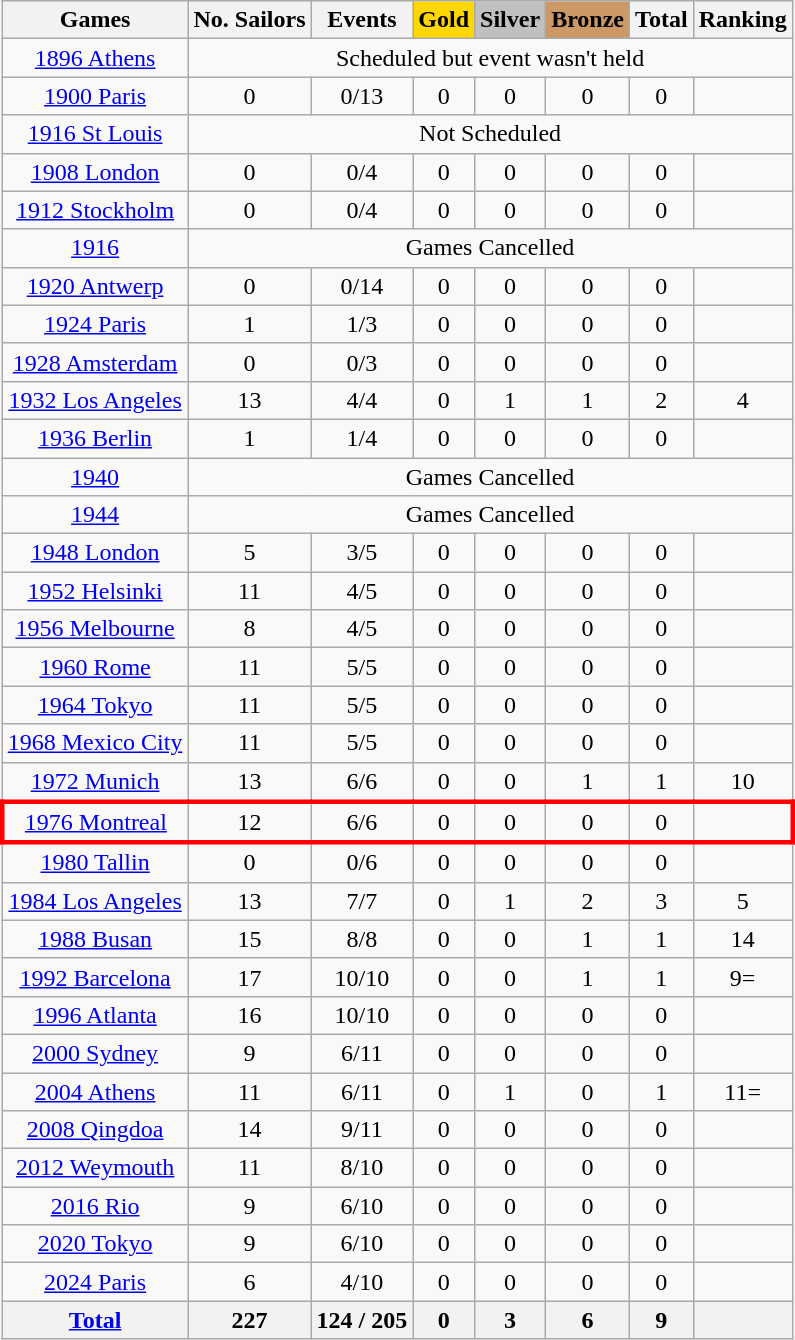<table class="wikitable sortable" style="text-align:center">
<tr>
<th>Games</th>
<th>No. Sailors</th>
<th>Events</th>
<th style="background-color:gold;">Gold</th>
<th style="background-color:silver;">Silver</th>
<th style="background-color:#c96;">Bronze</th>
<th>Total</th>
<th>Ranking</th>
</tr>
<tr>
<td><a href='#'>1896 Athens</a></td>
<td colspan=7>Scheduled but event wasn't held</td>
</tr>
<tr>
<td><a href='#'>1900 Paris</a></td>
<td>0</td>
<td>0/13</td>
<td>0</td>
<td>0</td>
<td>0</td>
<td>0</td>
<td></td>
</tr>
<tr>
<td><a href='#'>1916 St Louis</a></td>
<td colspan=7>Not Scheduled</td>
</tr>
<tr>
<td><a href='#'>1908 London</a></td>
<td>0</td>
<td>0/4</td>
<td>0</td>
<td>0</td>
<td>0</td>
<td>0</td>
<td></td>
</tr>
<tr>
<td><a href='#'>1912 Stockholm</a></td>
<td>0</td>
<td>0/4</td>
<td>0</td>
<td>0</td>
<td>0</td>
<td>0</td>
<td></td>
</tr>
<tr>
<td><a href='#'>1916</a></td>
<td colspan=7>Games Cancelled</td>
</tr>
<tr>
<td><a href='#'>1920 Antwerp</a></td>
<td>0</td>
<td>0/14</td>
<td>0</td>
<td>0</td>
<td>0</td>
<td>0</td>
<td></td>
</tr>
<tr>
<td><a href='#'>1924 Paris</a></td>
<td>1</td>
<td>1/3</td>
<td>0</td>
<td>0</td>
<td>0</td>
<td>0</td>
<td></td>
</tr>
<tr>
<td><a href='#'>1928 Amsterdam</a></td>
<td>0</td>
<td>0/3</td>
<td>0</td>
<td>0</td>
<td>0</td>
<td>0</td>
<td></td>
</tr>
<tr>
<td><a href='#'>1932 Los Angeles</a></td>
<td>13</td>
<td>4/4</td>
<td>0</td>
<td>1</td>
<td>1</td>
<td>2</td>
<td>4</td>
</tr>
<tr>
<td><a href='#'>1936 Berlin</a></td>
<td>1</td>
<td>1/4</td>
<td>0</td>
<td>0</td>
<td>0</td>
<td>0</td>
<td></td>
</tr>
<tr>
<td><a href='#'>1940</a></td>
<td colspan=7>Games Cancelled</td>
</tr>
<tr>
<td><a href='#'>1944</a></td>
<td colspan=7>Games Cancelled</td>
</tr>
<tr>
<td><a href='#'>1948 London</a></td>
<td>5</td>
<td>3/5</td>
<td>0</td>
<td>0</td>
<td>0</td>
<td>0</td>
<td></td>
</tr>
<tr>
<td><a href='#'>1952 Helsinki</a></td>
<td>11</td>
<td>4/5</td>
<td>0</td>
<td>0</td>
<td>0</td>
<td>0</td>
<td></td>
</tr>
<tr>
<td><a href='#'>1956 Melbourne</a></td>
<td>8</td>
<td>4/5</td>
<td>0</td>
<td>0</td>
<td>0</td>
<td>0</td>
<td></td>
</tr>
<tr>
<td><a href='#'>1960 Rome</a></td>
<td>11</td>
<td>5/5</td>
<td>0</td>
<td>0</td>
<td>0</td>
<td>0</td>
<td></td>
</tr>
<tr>
<td><a href='#'>1964 Tokyo</a></td>
<td>11</td>
<td>5/5</td>
<td>0</td>
<td>0</td>
<td>0</td>
<td>0</td>
<td></td>
</tr>
<tr>
<td><a href='#'>1968 Mexico City</a></td>
<td>11</td>
<td>5/5</td>
<td>0</td>
<td>0</td>
<td>0</td>
<td>0</td>
<td></td>
</tr>
<tr>
<td><a href='#'>1972 Munich</a></td>
<td>13</td>
<td>6/6</td>
<td>0</td>
<td>0</td>
<td>1</td>
<td>1</td>
<td>10</td>
</tr>
<tr align=center style="border: 3px solid red">
<td><a href='#'>1976 Montreal</a></td>
<td>12</td>
<td>6/6</td>
<td>0</td>
<td>0</td>
<td>0</td>
<td>0</td>
<td></td>
</tr>
<tr>
<td><a href='#'>1980 Tallin</a></td>
<td>0</td>
<td>0/6</td>
<td>0</td>
<td>0</td>
<td>0</td>
<td>0</td>
<td></td>
</tr>
<tr>
<td><a href='#'>1984 Los Angeles</a></td>
<td>13</td>
<td>7/7</td>
<td>0</td>
<td>1</td>
<td>2</td>
<td>3</td>
<td>5</td>
</tr>
<tr>
<td><a href='#'>1988 Busan</a></td>
<td>15</td>
<td>8/8</td>
<td>0</td>
<td>0</td>
<td>1</td>
<td>1</td>
<td>14</td>
</tr>
<tr>
<td><a href='#'>1992 Barcelona</a></td>
<td>17</td>
<td>10/10</td>
<td>0</td>
<td>0</td>
<td>1</td>
<td>1</td>
<td>9=</td>
</tr>
<tr>
<td><a href='#'>1996 Atlanta</a></td>
<td>16</td>
<td>10/10</td>
<td>0</td>
<td>0</td>
<td>0</td>
<td>0</td>
<td></td>
</tr>
<tr>
<td><a href='#'>2000 Sydney</a></td>
<td>9</td>
<td>6/11</td>
<td>0</td>
<td>0</td>
<td>0</td>
<td>0</td>
<td></td>
</tr>
<tr>
<td><a href='#'>2004 Athens</a></td>
<td>11</td>
<td>6/11</td>
<td>0</td>
<td>1</td>
<td>0</td>
<td>1</td>
<td>11=</td>
</tr>
<tr>
<td><a href='#'>2008 Qingdoa</a></td>
<td>14</td>
<td>9/11</td>
<td>0</td>
<td>0</td>
<td>0</td>
<td>0</td>
<td></td>
</tr>
<tr>
<td><a href='#'>2012 Weymouth</a></td>
<td>11</td>
<td>8/10</td>
<td>0</td>
<td>0</td>
<td>0</td>
<td>0</td>
<td></td>
</tr>
<tr>
<td><a href='#'>2016 Rio</a></td>
<td>9</td>
<td>6/10</td>
<td>0</td>
<td>0</td>
<td>0</td>
<td>0</td>
<td></td>
</tr>
<tr>
<td><a href='#'>2020 Tokyo</a></td>
<td>9</td>
<td>6/10</td>
<td>0</td>
<td>0</td>
<td>0</td>
<td>0</td>
<td></td>
</tr>
<tr>
<td><a href='#'>2024 Paris</a></td>
<td>6</td>
<td>4/10</td>
<td>0</td>
<td>0</td>
<td>0</td>
<td>0</td>
<td></td>
</tr>
<tr>
<th><a href='#'>Total</a></th>
<th>227</th>
<th>124 / 205</th>
<th>0</th>
<th>3</th>
<th>6</th>
<th>9</th>
<th></th>
</tr>
</table>
